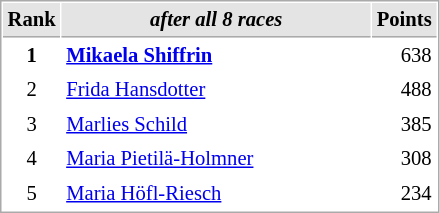<table cellspacing="1" cellpadding="3" style="border:1px solid #aaa; font-size:86%;">
<tr style="background:#e4e4e4;">
<th style="border-bottom:1px solid #aaa; width:10px;">Rank</th>
<th style="border-bottom:1px solid #aaa; width:200px;"><strong><em>after all 8 races</em></strong></th>
<th style="border-bottom:1px solid #aaa; width:20px;">Points</th>
</tr>
<tr>
<td style="text-align:center;"><strong>1</strong></td>
<td> <strong><a href='#'>Mikaela Shiffrin</a></strong></td>
<td align="right">638</td>
</tr>
<tr>
<td style="text-align:center;">2</td>
<td> <a href='#'>Frida Hansdotter</a></td>
<td align="right">488</td>
</tr>
<tr>
<td style="text-align:center;">3</td>
<td> <a href='#'>Marlies Schild</a></td>
<td align="right">385</td>
</tr>
<tr>
<td style="text-align:center;">4</td>
<td> <a href='#'>Maria Pietilä-Holmner</a></td>
<td align="right">308</td>
</tr>
<tr>
<td style="text-align:center;">5</td>
<td> <a href='#'>Maria Höfl-Riesch</a></td>
<td align="right">234</td>
</tr>
</table>
